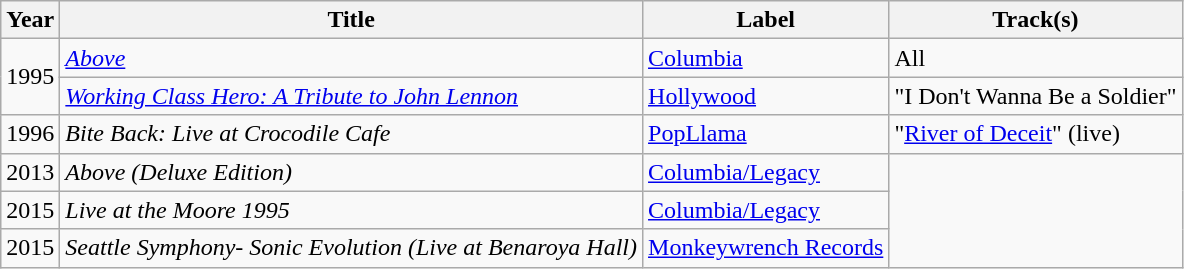<table class="wikitable">
<tr>
<th>Year</th>
<th>Title</th>
<th>Label</th>
<th>Track(s)</th>
</tr>
<tr>
<td rowspan="2">1995</td>
<td><em><a href='#'>Above</a></em></td>
<td><a href='#'>Columbia</a></td>
<td>All</td>
</tr>
<tr>
<td><em><a href='#'>Working Class Hero: A Tribute to John Lennon</a></em></td>
<td><a href='#'>Hollywood</a></td>
<td>"I Don't Wanna Be a Soldier"</td>
</tr>
<tr>
<td>1996</td>
<td><em>Bite Back: Live at Crocodile Cafe</em></td>
<td><a href='#'>PopLlama</a></td>
<td>"<a href='#'>River of Deceit</a>" (live)</td>
</tr>
<tr>
<td>2013</td>
<td><em>Above (Deluxe Edition)</em></td>
<td><a href='#'>Columbia/Legacy</a></td>
</tr>
<tr>
<td>2015</td>
<td><em>Live at the Moore 1995</em></td>
<td><a href='#'>Columbia/Legacy</a></td>
</tr>
<tr>
<td>2015</td>
<td><em>Seattle Symphony- Sonic Evolution (Live at Benaroya Hall)</em></td>
<td><a href='#'>Monkeywrench Records</a></td>
</tr>
</table>
